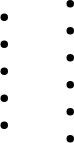<table Col-begin|width=100%>
<tr>
<td><br><ul><li></li><li></li><li></li><li></li><li></li></ul></td>
<td><br><ul><li></li><li></li><li></li><li></li><li></li><li></li></ul></td>
</tr>
</table>
